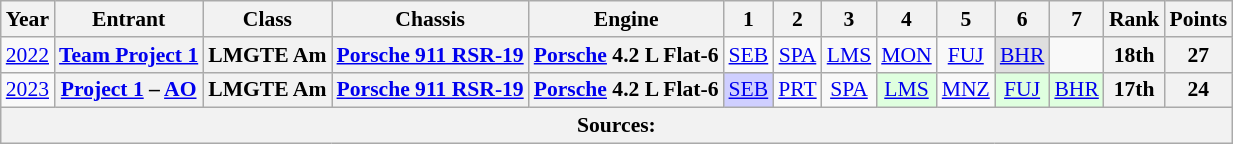<table class="wikitable" style="text-align:center; font-size:90%">
<tr>
<th>Year</th>
<th>Entrant</th>
<th>Class</th>
<th>Chassis</th>
<th>Engine</th>
<th>1</th>
<th>2</th>
<th>3</th>
<th>4</th>
<th>5</th>
<th>6</th>
<th>7</th>
<th>Rank</th>
<th>Points</th>
</tr>
<tr>
<td><a href='#'>2022</a></td>
<th><a href='#'>Team Project 1</a></th>
<th>LMGTE Am</th>
<th><a href='#'>Porsche 911 RSR-19</a></th>
<th><a href='#'>Porsche</a> 4.2 L Flat-6</th>
<td style="background:#;"><a href='#'>SEB</a></td>
<td style="background:#;"><a href='#'>SPA</a></td>
<td style="background:#;"><a href='#'>LMS</a></td>
<td style="background:#;"><a href='#'>MON</a></td>
<td style="background:#;"><a href='#'>FUJ</a></td>
<td style="background:#DFDFDF;"><a href='#'>BHR</a><br></td>
<td></td>
<th>18th</th>
<th>27</th>
</tr>
<tr>
<td><a href='#'>2023</a></td>
<th><a href='#'>Project 1</a> – <a href='#'>AO</a></th>
<th>LMGTE Am</th>
<th><a href='#'>Porsche 911 RSR-19</a></th>
<th><a href='#'>Porsche</a> 4.2 L Flat-6</th>
<td style="background:#CFCFFF;"><a href='#'>SEB</a><br></td>
<td style="background:#;"><a href='#'>PRT</a></td>
<td style="background:#;"><a href='#'>SPA</a><br></td>
<td style="background:#DFFFDF;"><a href='#'>LMS</a><br></td>
<td style="background:#;"><a href='#'>MNZ</a></td>
<td style="background:#DFFFDF;"><a href='#'>FUJ</a><br></td>
<td style="background:#DFFFDF;"><a href='#'>BHR</a><br></td>
<th>17th</th>
<th>24</th>
</tr>
<tr>
<th colspan="14">Sources:</th>
</tr>
</table>
